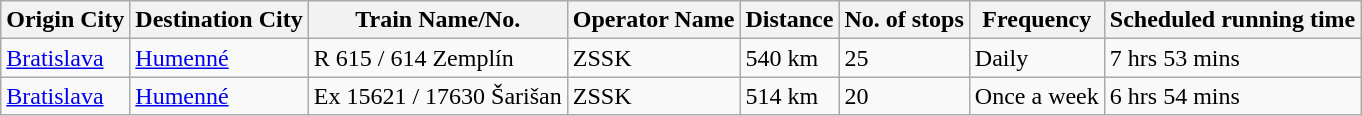<table class="wikitable sortable" width= align=>
<tr>
<th>Origin City</th>
<th>Destination City</th>
<th>Train Name/No.</th>
<th>Operator Name</th>
<th>Distance</th>
<th>No. of stops</th>
<th>Frequency</th>
<th data-sort-type="number">Scheduled running time</th>
</tr>
<tr>
<td><a href='#'>Bratislava</a></td>
<td><a href='#'>Humenné</a></td>
<td>R 615 / 614 Zemplín</td>
<td>ZSSK</td>
<td>540 km</td>
<td>25</td>
<td>Daily</td>
<td>7 hrs 53 mins</td>
</tr>
<tr>
<td><a href='#'>Bratislava</a></td>
<td><a href='#'>Humenné</a></td>
<td>Ex 15621 / 17630 Šarišan</td>
<td>ZSSK</td>
<td>514 km</td>
<td>20</td>
<td>Once a week</td>
<td>6 hrs 54 mins</td>
</tr>
</table>
